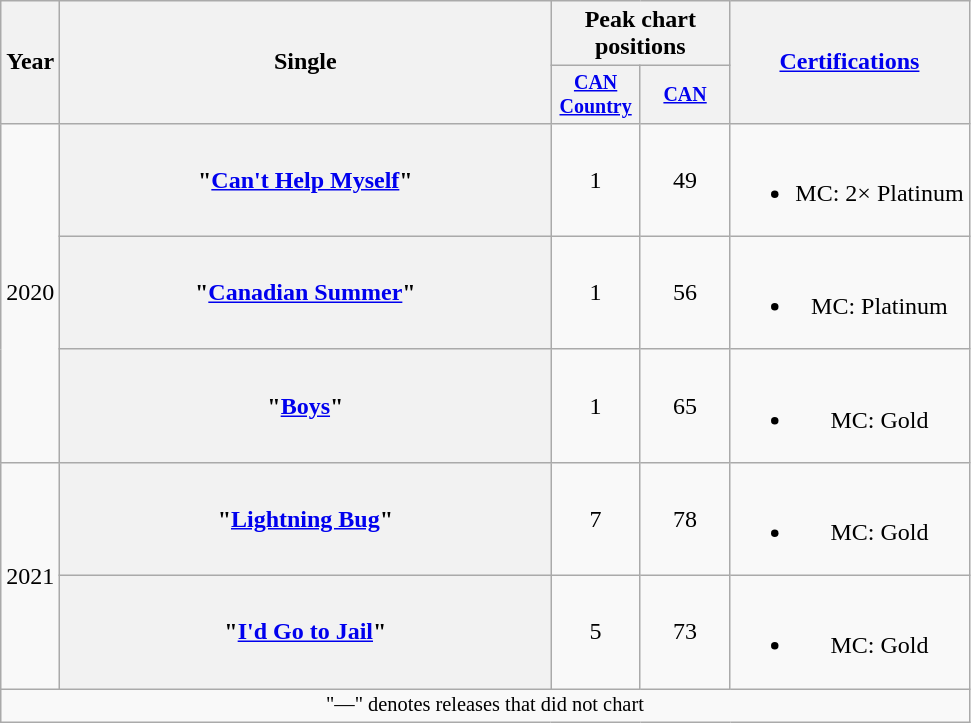<table class="wikitable plainrowheaders" style="text-align:center;">
<tr>
<th rowspan="2">Year</th>
<th rowspan="2" style="width:20em;">Single</th>
<th colspan="2">Peak chart<br>positions</th>
<th rowspan="2"><a href='#'>Certifications</a></th>
</tr>
<tr style="font-size:smaller;">
<th style="width:4em;"><a href='#'>CAN Country</a><br></th>
<th style="width:4em;"><a href='#'>CAN</a><br></th>
</tr>
<tr>
<td rowspan="3">2020</td>
<th scope="row">"<a href='#'>Can't Help Myself</a>" </th>
<td>1</td>
<td>49</td>
<td><br><ul><li>MC: 2× Platinum</li></ul></td>
</tr>
<tr>
<th scope="row">"<a href='#'>Canadian Summer</a>"</th>
<td>1</td>
<td>56</td>
<td><br><ul><li>MC: Platinum</li></ul></td>
</tr>
<tr>
<th scope="row">"<a href='#'>Boys</a>" </th>
<td>1</td>
<td>65</td>
<td><br><ul><li>MC: Gold</li></ul></td>
</tr>
<tr>
<td rowspan="2">2021</td>
<th scope="row">"<a href='#'>Lightning Bug</a>"</th>
<td>7</td>
<td>78</td>
<td><br><ul><li>MC: Gold</li></ul></td>
</tr>
<tr>
<th scope="row">"<a href='#'>I'd Go to Jail</a>"</th>
<td>5</td>
<td>73</td>
<td><br><ul><li>MC: Gold</li></ul></td>
</tr>
<tr>
<td colspan="10" style="font-size:85%">"—" denotes releases that did not chart</td>
</tr>
</table>
